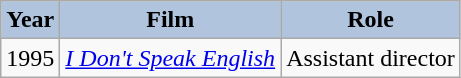<table class="wikitable" style="font-size:100%;">
<tr>
<th style="background:#B0C4DE;">Year</th>
<th style="background:#B0C4DE;">Film</th>
<th style="background:#B0C4DE;">Role</th>
</tr>
<tr>
<td>1995</td>
<td><em><a href='#'>I Don't Speak English</a></em></td>
<td>Assistant director</td>
</tr>
</table>
